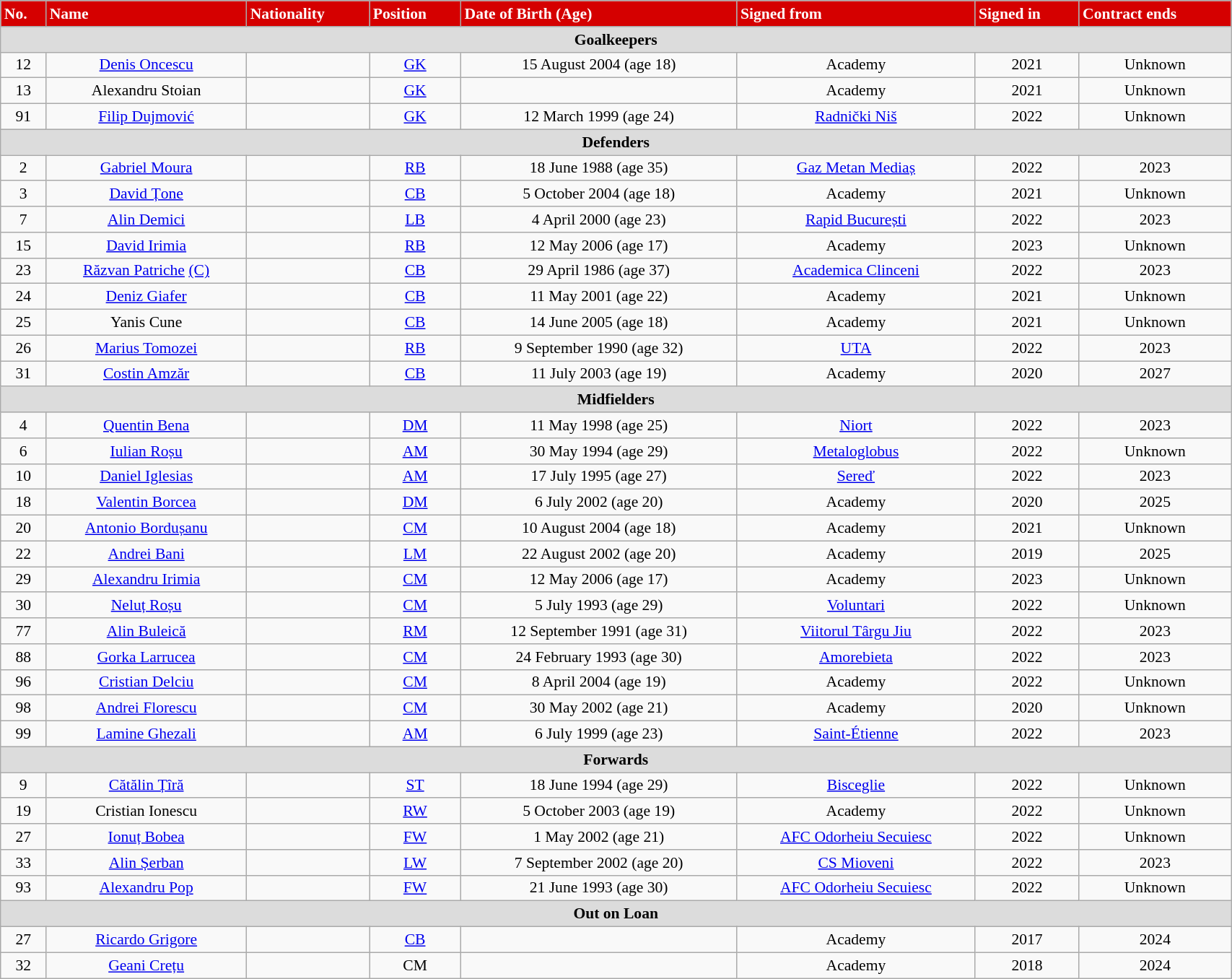<table class="wikitable"  style="text-align:center; font-size:90%; width:90%;">
<tr>
<th style="background:#d50000; color:white; text-align:left;">No.</th>
<th style="background:#d50000; color:white; text-align:left;">Name</th>
<th style="background:#d50000; color:white; text-align:left;">Nationality</th>
<th style="background:#d50000; color:white; text-align:left;">Position</th>
<th style="background:#d50000; color:white; text-align:left;">Date of Birth (Age)</th>
<th style="background:#d50000; color:white; text-align:left;">Signed from</th>
<th style="background:#d50000; color:white; text-align:left;">Signed in</th>
<th style="background:#d50000; color:white; text-align:left;">Contract ends</th>
</tr>
<tr>
<th colspan="10"  style="background:#dcdcdc; text-align:centre;">Goalkeepers</th>
</tr>
<tr>
<td>12</td>
<td><a href='#'>Denis Oncescu</a></td>
<td></td>
<td><a href='#'>GK</a></td>
<td>15 August 2004 (age 18)</td>
<td>Academy</td>
<td>2021</td>
<td>Unknown</td>
</tr>
<tr>
<td>13</td>
<td>Alexandru Stoian</td>
<td></td>
<td><a href='#'>GK</a></td>
<td></td>
<td>Academy</td>
<td>2021</td>
<td>Unknown</td>
</tr>
<tr>
<td>91</td>
<td><a href='#'>Filip Dujmović</a></td>
<td></td>
<td><a href='#'>GK</a></td>
<td>12 March 1999 (age 24)</td>
<td> <a href='#'>Radnički Niš</a></td>
<td>2022</td>
<td>Unknown</td>
</tr>
<tr>
<th colspan="10"  style="background:#dcdcdc; text-align:centre;">Defenders</th>
</tr>
<tr>
<td>2</td>
<td><a href='#'>Gabriel Moura</a></td>
<td></td>
<td><a href='#'>RB</a></td>
<td>18 June 1988 (age 35)</td>
<td><a href='#'>Gaz Metan Mediaș</a></td>
<td>2022</td>
<td>2023</td>
</tr>
<tr>
<td>3</td>
<td><a href='#'>David Țone</a></td>
<td></td>
<td><a href='#'>CB</a></td>
<td>5 October 2004 (age 18)</td>
<td>Academy</td>
<td>2021</td>
<td>Unknown</td>
</tr>
<tr>
<td>7</td>
<td><a href='#'>Alin Demici</a></td>
<td></td>
<td><a href='#'>LB</a></td>
<td>4 April 2000 (age 23)</td>
<td><a href='#'>Rapid București</a></td>
<td>2022</td>
<td>2023</td>
</tr>
<tr>
<td>15</td>
<td><a href='#'>David Irimia</a></td>
<td></td>
<td><a href='#'>RB</a></td>
<td>12 May 2006 (age 17)</td>
<td>Academy</td>
<td>2023</td>
<td>Unknown</td>
</tr>
<tr>
<td>23</td>
<td><a href='#'>Răzvan Patriche</a> <a href='#'>(C)</a></td>
<td></td>
<td><a href='#'>CB</a></td>
<td>29 April 1986 (age 37)</td>
<td><a href='#'>Academica Clinceni</a></td>
<td>2022</td>
<td>2023</td>
</tr>
<tr>
<td>24</td>
<td><a href='#'>Deniz Giafer</a></td>
<td></td>
<td><a href='#'>CB</a></td>
<td>11 May 2001 (age 22)</td>
<td>Academy</td>
<td>2021</td>
<td>Unknown</td>
</tr>
<tr>
<td>25</td>
<td>Yanis Cune</td>
<td></td>
<td><a href='#'>CB</a></td>
<td>14 June 2005 (age 18)</td>
<td>Academy</td>
<td>2021</td>
<td>Unknown</td>
</tr>
<tr>
<td>26</td>
<td><a href='#'>Marius Tomozei</a></td>
<td></td>
<td><a href='#'>RB</a></td>
<td>9 September 1990 (age 32)</td>
<td><a href='#'>UTA</a></td>
<td>2022</td>
<td>2023</td>
</tr>
<tr>
<td>31</td>
<td><a href='#'>Costin Amzăr</a></td>
<td></td>
<td><a href='#'>CB</a></td>
<td>11 July 2003 (age 19)</td>
<td>Academy</td>
<td>2020</td>
<td>2027</td>
</tr>
<tr>
<th colspan="10"  style="background:#dcdcdc; text-align:centre;">Midfielders</th>
</tr>
<tr>
<td>4</td>
<td><a href='#'>Quentin Bena</a></td>
<td></td>
<td><a href='#'>DM</a></td>
<td>11 May 1998 (age 25)</td>
<td> <a href='#'>Niort</a></td>
<td>2022</td>
<td>2023</td>
</tr>
<tr>
<td>6</td>
<td><a href='#'>Iulian Roșu</a></td>
<td></td>
<td><a href='#'>AM</a></td>
<td>30 May 1994 (age 29)</td>
<td><a href='#'>Metaloglobus</a></td>
<td>2022</td>
<td>Unknown</td>
</tr>
<tr>
<td>10</td>
<td><a href='#'>Daniel Iglesias</a></td>
<td></td>
<td><a href='#'>AM</a></td>
<td>17 July 1995 (age 27)</td>
<td> <a href='#'>Sereď</a></td>
<td>2022</td>
<td>2023</td>
</tr>
<tr>
<td>18</td>
<td><a href='#'>Valentin Borcea</a></td>
<td></td>
<td><a href='#'>DM</a></td>
<td>6 July 2002 (age 20)</td>
<td>Academy</td>
<td>2020</td>
<td>2025</td>
</tr>
<tr>
<td>20</td>
<td><a href='#'>Antonio Bordușanu</a></td>
<td></td>
<td><a href='#'>CM</a></td>
<td>10 August 2004 (age 18)</td>
<td>Academy</td>
<td>2021</td>
<td>Unknown</td>
</tr>
<tr>
<td>22</td>
<td><a href='#'>Andrei Bani</a></td>
<td></td>
<td><a href='#'>LM</a></td>
<td>22 August 2002 (age 20)</td>
<td>Academy</td>
<td>2019</td>
<td>2025</td>
</tr>
<tr>
<td>29</td>
<td><a href='#'>Alexandru Irimia</a></td>
<td></td>
<td><a href='#'>CM</a></td>
<td>12 May 2006 (age 17)</td>
<td>Academy</td>
<td>2023</td>
<td>Unknown</td>
</tr>
<tr>
<td>30</td>
<td><a href='#'>Neluț Roșu</a></td>
<td></td>
<td><a href='#'>CM</a></td>
<td>5 July 1993 (age 29)</td>
<td><a href='#'>Voluntari</a></td>
<td>2022</td>
<td>Unknown</td>
</tr>
<tr>
<td>77</td>
<td><a href='#'>Alin Buleică</a></td>
<td></td>
<td><a href='#'>RM</a></td>
<td>12 September 1991 (age 31)</td>
<td><a href='#'>Viitorul Târgu Jiu</a></td>
<td>2022</td>
<td>2023</td>
</tr>
<tr>
<td>88</td>
<td><a href='#'>Gorka Larrucea</a></td>
<td></td>
<td><a href='#'>CM</a></td>
<td>24 February 1993 (age 30)</td>
<td> <a href='#'>Amorebieta</a></td>
<td>2022</td>
<td>2023</td>
</tr>
<tr>
<td>96</td>
<td><a href='#'>Cristian Delciu</a></td>
<td></td>
<td><a href='#'>CM</a></td>
<td>8 April 2004 (age 19)</td>
<td>Academy</td>
<td>2022</td>
<td>Unknown</td>
</tr>
<tr>
<td>98</td>
<td><a href='#'>Andrei Florescu</a></td>
<td></td>
<td><a href='#'>CM</a></td>
<td>30 May 2002 (age 21)</td>
<td>Academy</td>
<td>2020</td>
<td>Unknown</td>
</tr>
<tr>
<td>99</td>
<td><a href='#'>Lamine Ghezali</a></td>
<td></td>
<td><a href='#'>AM</a></td>
<td>6 July 1999 (age 23)</td>
<td> <a href='#'>Saint-Étienne</a></td>
<td>2022</td>
<td>2023</td>
</tr>
<tr>
<th colspan="10"  style="background:#dcdcdc; text-align:centre;">Forwards</th>
</tr>
<tr>
<td>9</td>
<td><a href='#'>Cătălin Țîră</a></td>
<td></td>
<td><a href='#'>ST</a></td>
<td>18 June 1994 (age 29)</td>
<td> <a href='#'>Bisceglie</a></td>
<td>2022</td>
<td>Unknown</td>
</tr>
<tr>
<td>19</td>
<td>Cristian Ionescu</td>
<td></td>
<td><a href='#'>RW</a></td>
<td>5 October 2003 (age 19)</td>
<td>Academy</td>
<td>2022</td>
<td>Unknown</td>
</tr>
<tr>
<td>27</td>
<td><a href='#'>Ionuț Bobea</a></td>
<td></td>
<td><a href='#'>FW</a></td>
<td>1 May 2002 (age 21)</td>
<td><a href='#'>AFC Odorheiu Secuiesc</a></td>
<td>2022</td>
<td>Unknown</td>
</tr>
<tr>
<td>33</td>
<td><a href='#'>Alin Șerban</a></td>
<td></td>
<td><a href='#'>LW</a></td>
<td>7 September 2002 (age 20)</td>
<td><a href='#'>CS Mioveni</a></td>
<td>2022</td>
<td>2023</td>
</tr>
<tr>
<td>93</td>
<td><a href='#'>Alexandru Pop</a></td>
<td></td>
<td><a href='#'>FW</a></td>
<td>21 June 1993 (age 30)</td>
<td><a href='#'>AFC Odorheiu Secuiesc</a></td>
<td>2022</td>
<td>Unknown</td>
</tr>
<tr>
<th colspan="10"  style="background:#dcdcdc; text-align:centre;">Out on Loan</th>
</tr>
<tr>
<td>27</td>
<td><a href='#'>Ricardo Grigore</a></td>
<td></td>
<td><a href='#'>CB</a></td>
<td></td>
<td>Academy</td>
<td>2017</td>
<td>2024</td>
</tr>
<tr>
<td>32</td>
<td><a href='#'>Geani Crețu</a></td>
<td></td>
<td>CM</td>
<td></td>
<td>Academy</td>
<td>2018</td>
<td>2024</td>
</tr>
</table>
